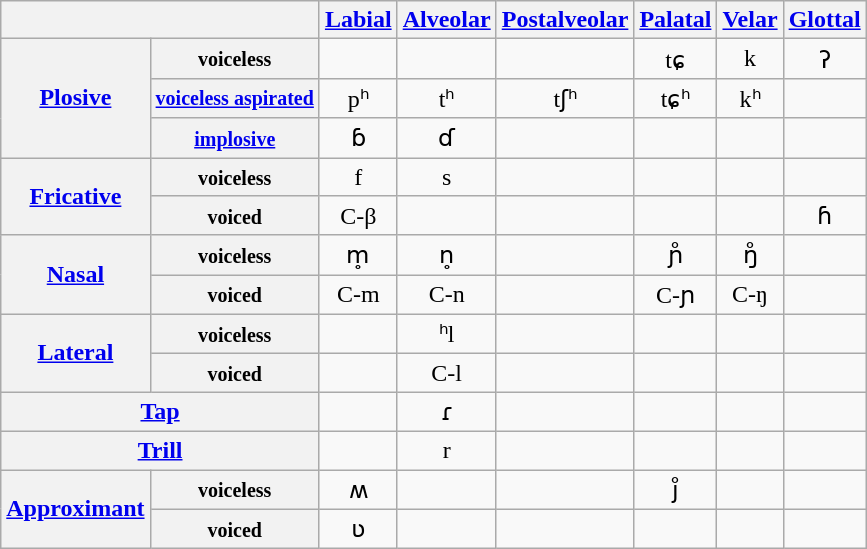<table class="wikitable IPA">
<tr align="center">
<th colspan="2"></th>
<th><a href='#'>Labial</a></th>
<th><a href='#'>Alveolar</a></th>
<th><a href='#'>Postalveolar</a></th>
<th><a href='#'>Palatal</a></th>
<th><a href='#'>Velar</a></th>
<th><a href='#'>Glottal</a></th>
</tr>
<tr align="center">
<th rowspan="3"><a href='#'>Plosive</a></th>
<th><small>voiceless</small></th>
<td></td>
<td></td>
<td></td>
<td>tɕ</td>
<td>k</td>
<td>ʔ</td>
</tr>
<tr align="center">
<th><a href='#'><small>voiceless aspirated</small></a></th>
<td>pʰ</td>
<td>tʰ</td>
<td>tʃʰ</td>
<td>tɕʰ</td>
<td>kʰ</td>
<td></td>
</tr>
<tr align="center">
<th><a href='#'><small>implosive</small></a></th>
<td>ɓ</td>
<td>ɗ</td>
<td></td>
<td></td>
<td></td>
<td></td>
</tr>
<tr align="center">
<th rowspan="2"><a href='#'>Fricative</a></th>
<th><small>voiceless</small></th>
<td>f</td>
<td>s</td>
<td></td>
<td></td>
<td></td>
<td></td>
</tr>
<tr align="center">
<th><small>voiced</small></th>
<td>C-β</td>
<td></td>
<td></td>
<td></td>
<td></td>
<td>ɦ</td>
</tr>
<tr align="center">
<th rowspan="2"><a href='#'>Nasal</a></th>
<th><small>voiceless</small></th>
<td>m̥</td>
<td>n̥</td>
<td></td>
<td>ɲ̊</td>
<td>ŋ̊</td>
<td></td>
</tr>
<tr align="center">
<th><small>voiced</small></th>
<td>C-m</td>
<td>C-n</td>
<td></td>
<td>C-ɲ</td>
<td>C-ŋ</td>
<td></td>
</tr>
<tr align="center">
<th rowspan="2"><a href='#'>Lateral</a></th>
<th><small>voiceless</small></th>
<td></td>
<td>ʰl</td>
<td></td>
<td></td>
<td></td>
<td></td>
</tr>
<tr align="center">
<th><small>voiced</small></th>
<td></td>
<td>C-l</td>
<td></td>
<td></td>
<td></td>
<td></td>
</tr>
<tr align="center">
<th colspan="2"><a href='#'>Tap</a></th>
<td></td>
<td>ɾ</td>
<td></td>
<td></td>
<td></td>
<td></td>
</tr>
<tr align="center">
<th colspan="2"><a href='#'>Trill</a></th>
<td></td>
<td>r</td>
<td></td>
<td></td>
<td></td>
<td></td>
</tr>
<tr align="center">
<th rowspan="2"><a href='#'>Approximant</a></th>
<th><small>voiceless</small></th>
<td>ʍ</td>
<td></td>
<td></td>
<td>ȷ̊</td>
<td></td>
<td></td>
</tr>
<tr align="center">
<th><small>voiced</small></th>
<td>ʋ</td>
<td></td>
<td></td>
<td></td>
<td></td>
<td></td>
</tr>
</table>
